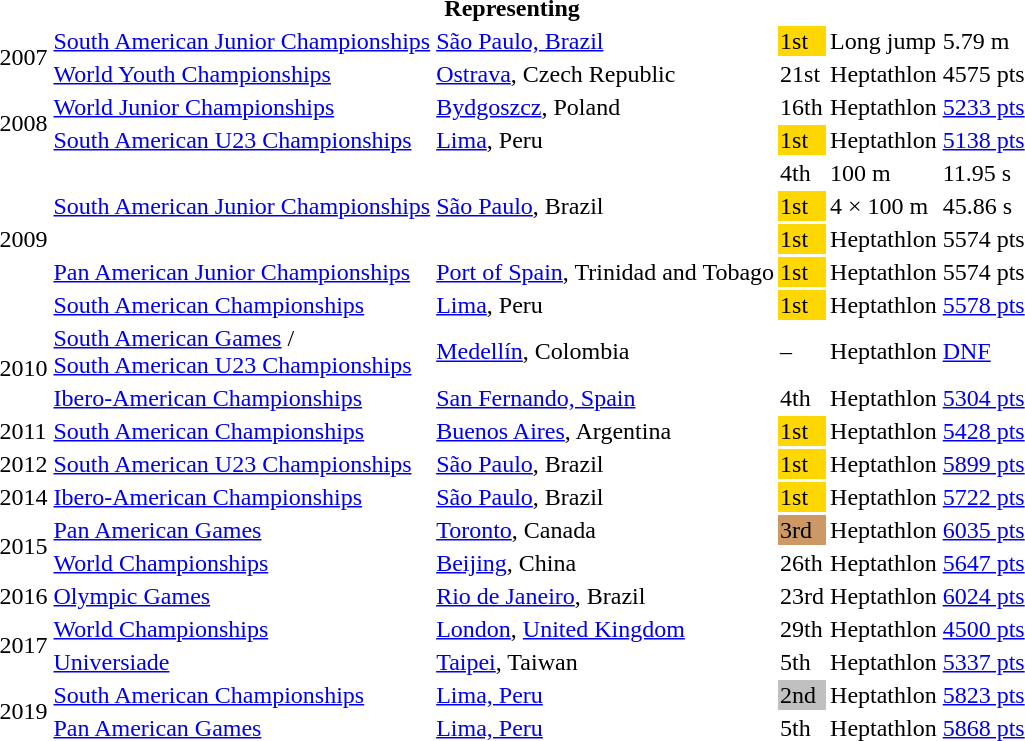<table>
<tr>
<th colspan="6">Representing </th>
</tr>
<tr>
<td rowspan=2>2007</td>
<td><a href='#'>South American Junior Championships</a></td>
<td><a href='#'>São Paulo, Brazil</a></td>
<td bgcolor=gold>1st</td>
<td>Long jump</td>
<td>5.79 m</td>
</tr>
<tr>
<td><a href='#'>World Youth Championships</a></td>
<td><a href='#'>Ostrava</a>, Czech Republic</td>
<td>21st</td>
<td>Heptathlon</td>
<td>4575 pts</td>
</tr>
<tr>
<td rowspan=2>2008</td>
<td><a href='#'>World Junior Championships</a></td>
<td><a href='#'>Bydgoszcz</a>, Poland</td>
<td>16th</td>
<td>Heptathlon</td>
<td><a href='#'>5233 pts</a></td>
</tr>
<tr>
<td><a href='#'>South American U23 Championships</a></td>
<td><a href='#'>Lima</a>, Peru</td>
<td bgcolor=gold>1st</td>
<td>Heptathlon</td>
<td><a href='#'>5138 pts</a></td>
</tr>
<tr>
<td rowspan=5>2009</td>
<td rowspan=3><a href='#'>South American Junior Championships</a></td>
<td rowspan=3><a href='#'>São Paulo</a>, Brazil</td>
<td>4th</td>
<td>100 m</td>
<td>11.95 s</td>
</tr>
<tr>
<td bgcolor=gold>1st</td>
<td>4 × 100 m</td>
<td>45.86 s</td>
</tr>
<tr>
<td bgcolor=gold>1st</td>
<td>Heptathlon</td>
<td>5574 pts</td>
</tr>
<tr>
<td><a href='#'>Pan American Junior Championships</a></td>
<td><a href='#'>Port of Spain</a>, Trinidad and Tobago</td>
<td bgcolor=gold>1st</td>
<td>Heptathlon</td>
<td>5574 pts</td>
</tr>
<tr>
<td><a href='#'>South American Championships</a></td>
<td><a href='#'>Lima</a>, Peru</td>
<td bgcolor=gold>1st</td>
<td>Heptathlon</td>
<td><a href='#'>5578 pts</a></td>
</tr>
<tr>
<td rowspan=2>2010</td>
<td><a href='#'>South American Games</a> /<br><a href='#'>South American U23 Championships</a></td>
<td><a href='#'>Medellín</a>, Colombia</td>
<td>–</td>
<td>Heptathlon</td>
<td><a href='#'>DNF</a></td>
</tr>
<tr>
<td><a href='#'>Ibero-American Championships</a></td>
<td><a href='#'>San Fernando, Spain</a></td>
<td>4th</td>
<td>Heptathlon</td>
<td><a href='#'>5304 pts</a></td>
</tr>
<tr>
<td>2011</td>
<td><a href='#'>South American Championships</a></td>
<td><a href='#'>Buenos Aires</a>, Argentina</td>
<td bgcolor=gold>1st</td>
<td>Heptathlon</td>
<td><a href='#'>5428 pts</a></td>
</tr>
<tr>
<td>2012</td>
<td><a href='#'>South American U23 Championships</a></td>
<td><a href='#'>São Paulo</a>, Brazil</td>
<td bgcolor=gold>1st</td>
<td>Heptathlon</td>
<td><a href='#'>5899 pts</a></td>
</tr>
<tr>
<td>2014</td>
<td><a href='#'>Ibero-American Championships</a></td>
<td><a href='#'>São Paulo</a>, Brazil</td>
<td bgcolor=gold>1st</td>
<td>Heptathlon</td>
<td><a href='#'>5722 pts</a></td>
</tr>
<tr>
<td rowspan=2>2015</td>
<td><a href='#'>Pan American Games</a></td>
<td><a href='#'>Toronto</a>, Canada</td>
<td bgcolor=cc9966>3rd</td>
<td>Heptathlon</td>
<td><a href='#'>6035 pts</a></td>
</tr>
<tr>
<td><a href='#'>World Championships</a></td>
<td><a href='#'>Beijing</a>, China</td>
<td>26th</td>
<td>Heptathlon</td>
<td><a href='#'>5647 pts</a></td>
</tr>
<tr>
<td>2016</td>
<td><a href='#'>Olympic Games</a></td>
<td><a href='#'>Rio de Janeiro</a>, Brazil</td>
<td>23rd</td>
<td>Heptathlon</td>
<td><a href='#'>6024 pts</a></td>
</tr>
<tr>
<td rowspan=2>2017</td>
<td><a href='#'>World Championships</a></td>
<td><a href='#'>London</a>, <a href='#'>United Kingdom</a></td>
<td>29th</td>
<td>Heptathlon</td>
<td><a href='#'>4500 pts</a></td>
</tr>
<tr>
<td><a href='#'>Universiade</a></td>
<td><a href='#'>Taipei</a>, Taiwan</td>
<td>5th</td>
<td>Heptathlon</td>
<td><a href='#'>5337 pts</a></td>
</tr>
<tr>
<td rowspan=2>2019</td>
<td><a href='#'>South American Championships</a></td>
<td><a href='#'>Lima, Peru</a></td>
<td bgcolor=silver>2nd</td>
<td>Heptathlon</td>
<td><a href='#'>5823 pts</a></td>
</tr>
<tr>
<td><a href='#'>Pan American Games</a></td>
<td><a href='#'>Lima, Peru</a></td>
<td>5th</td>
<td>Heptathlon</td>
<td><a href='#'>5868 pts</a></td>
</tr>
</table>
